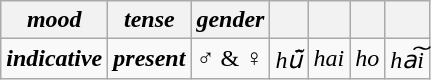<table class="wikitable">
<tr>
<th><em>mood</em></th>
<th><em>tense</em></th>
<th><em>gender</em></th>
<th></th>
<th></th>
<th></th>
<th></th>
</tr>
<tr>
<td><strong><em>indicative</em></strong></td>
<td><strong><em>present</em></strong></td>
<td>♂ & ♀</td>
<td><em>hū̃</em></td>
<td><em>hai</em></td>
<td><em>ho</em></td>
<td><em>ha͠i</em></td>
</tr>
</table>
